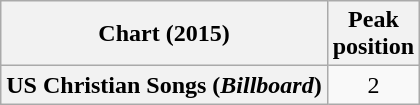<table class="wikitable sortable plainrowheaders" style="text-align:center">
<tr>
<th scope="col">Chart (2015)</th>
<th scope="col">Peak<br>position</th>
</tr>
<tr>
<th scope="row">US Christian Songs (<em>Billboard</em>)</th>
<td>2</td>
</tr>
</table>
